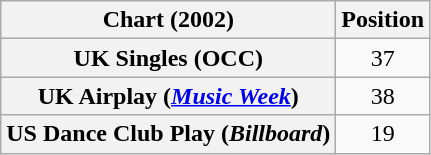<table class="wikitable sortable plainrowheaders" style="text-align:center">
<tr>
<th scope="col">Chart (2002)</th>
<th scope="col">Position</th>
</tr>
<tr>
<th scope="row">UK Singles (OCC)</th>
<td>37</td>
</tr>
<tr>
<th scope="row">UK Airplay (<em><a href='#'>Music Week</a></em>)</th>
<td>38</td>
</tr>
<tr>
<th scope="row">US Dance Club Play (<em>Billboard</em>)</th>
<td>19</td>
</tr>
</table>
